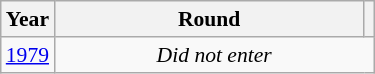<table class="wikitable" style="text-align: center; font-size:90%">
<tr>
<th>Year</th>
<th style="width:200px">Round</th>
<th></th>
</tr>
<tr>
<td><a href='#'>1979</a></td>
<td colspan="2"><em>Did not enter</em></td>
</tr>
</table>
